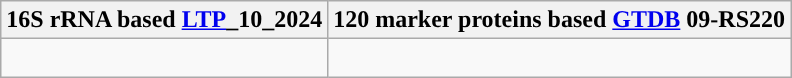<table class="wikitable">
<tr>
<th colspan=1>16S rRNA based <a href='#'>LTP</a>_10_2024</th>
<th colspan=1>120 marker proteins based <a href='#'>GTDB</a> 09-RS220</th>
</tr>
<tr>
<td style="vertical-align:top"><br></td>
<td><br></td>
</tr>
</table>
